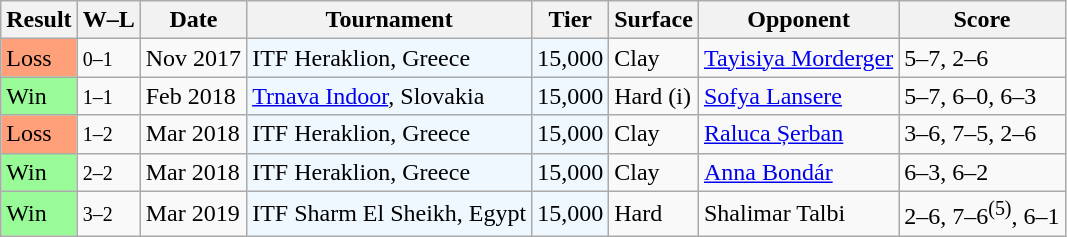<table class="sortable wikitable">
<tr>
<th>Result</th>
<th class=unsortable>W–L</th>
<th>Date</th>
<th>Tournament</th>
<th>Tier</th>
<th>Surface</th>
<th>Opponent</th>
<th class=unsortable>Score</th>
</tr>
<tr>
<td style=background:#FFA07A>Loss</td>
<td><small>0–1</small></td>
<td>Nov 2017</td>
<td style=background:#f0f8ff;>ITF Heraklion, Greece</td>
<td style=background:#f0f8ff;>15,000</td>
<td>Clay</td>
<td> <a href='#'>Tayisiya Morderger</a></td>
<td>5–7, 2–6</td>
</tr>
<tr>
<td style=background:#98FB98>Win</td>
<td><small>1–1</small></td>
<td>Feb 2018</td>
<td style=background:#f0f8ff;><a href='#'>Trnava Indoor</a>, Slovakia</td>
<td style=background:#f0f8ff;>15,000</td>
<td>Hard (i)</td>
<td> <a href='#'>Sofya Lansere</a></td>
<td>5–7, 6–0, 6–3</td>
</tr>
<tr>
<td style=background:#FFA07A>Loss</td>
<td><small>1–2</small></td>
<td>Mar 2018</td>
<td style=background:#f0f8ff;>ITF Heraklion, Greece</td>
<td style=background:#f0f8ff;>15,000</td>
<td>Clay</td>
<td> <a href='#'>Raluca Șerban</a></td>
<td>3–6, 7–5, 2–6</td>
</tr>
<tr>
<td style=background:#98FB98>Win</td>
<td><small>2–2</small></td>
<td>Mar 2018</td>
<td style=background:#f0f8ff;>ITF Heraklion, Greece</td>
<td style=background:#f0f8ff;>15,000</td>
<td>Clay</td>
<td> <a href='#'>Anna Bondár</a></td>
<td>6–3, 6–2</td>
</tr>
<tr>
<td style=background:#98FB98>Win</td>
<td><small>3–2</small></td>
<td>Mar 2019</td>
<td style=background:#f0f8ff;>ITF Sharm El Sheikh, Egypt</td>
<td style=background:#f0f8ff;>15,000</td>
<td>Hard</td>
<td> Shalimar Talbi</td>
<td>2–6, 7–6<sup>(5)</sup>, 6–1</td>
</tr>
</table>
